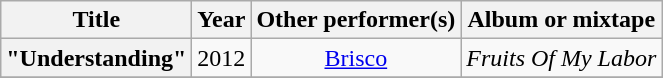<table class="wikitable plainrowheaders" style="text-align:center;">
<tr>
<th scope="col">Title</th>
<th scope="col">Year</th>
<th scope="col">Other performer(s)</th>
<th scope="col">Album or mixtape</th>
</tr>
<tr>
<th scope="row">"Understanding"</th>
<td rowspan="1">2012</td>
<td><a href='#'>Brisco</a></td>
<td><em>Fruits Of My Labor</em></td>
</tr>
<tr>
</tr>
</table>
